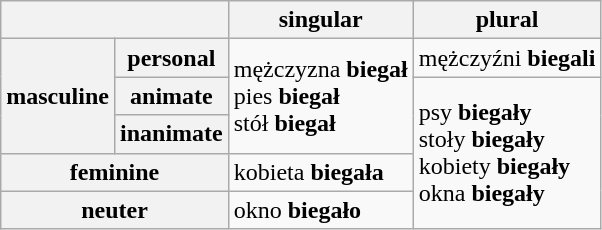<table class="wikitable">
<tr>
<th colspan="2"></th>
<th><strong>singular</strong></th>
<th><strong>plural</strong></th>
</tr>
<tr>
<th rowspan="3"><strong>masculine</strong></th>
<th>personal</th>
<td rowspan="3">mężczyzna <strong>biegał</strong><br>pies <strong>biegał</strong><br>stół <strong>biegał</strong></td>
<td>mężczyźni <strong>biegali</strong></td>
</tr>
<tr>
<th>animate</th>
<td rowspan="4">psy <strong>biegały</strong><br>stoły <strong>biegały</strong><br>kobiety <strong>biegały</strong><br>okna <strong>biegały</strong></td>
</tr>
<tr>
<th>inanimate</th>
</tr>
<tr>
<th colspan="2"><strong>feminine</strong></th>
<td>kobieta <strong>biegała</strong></td>
</tr>
<tr>
<th colspan="2"><strong>neuter</strong></th>
<td>okno <strong>biegało</strong></td>
</tr>
</table>
